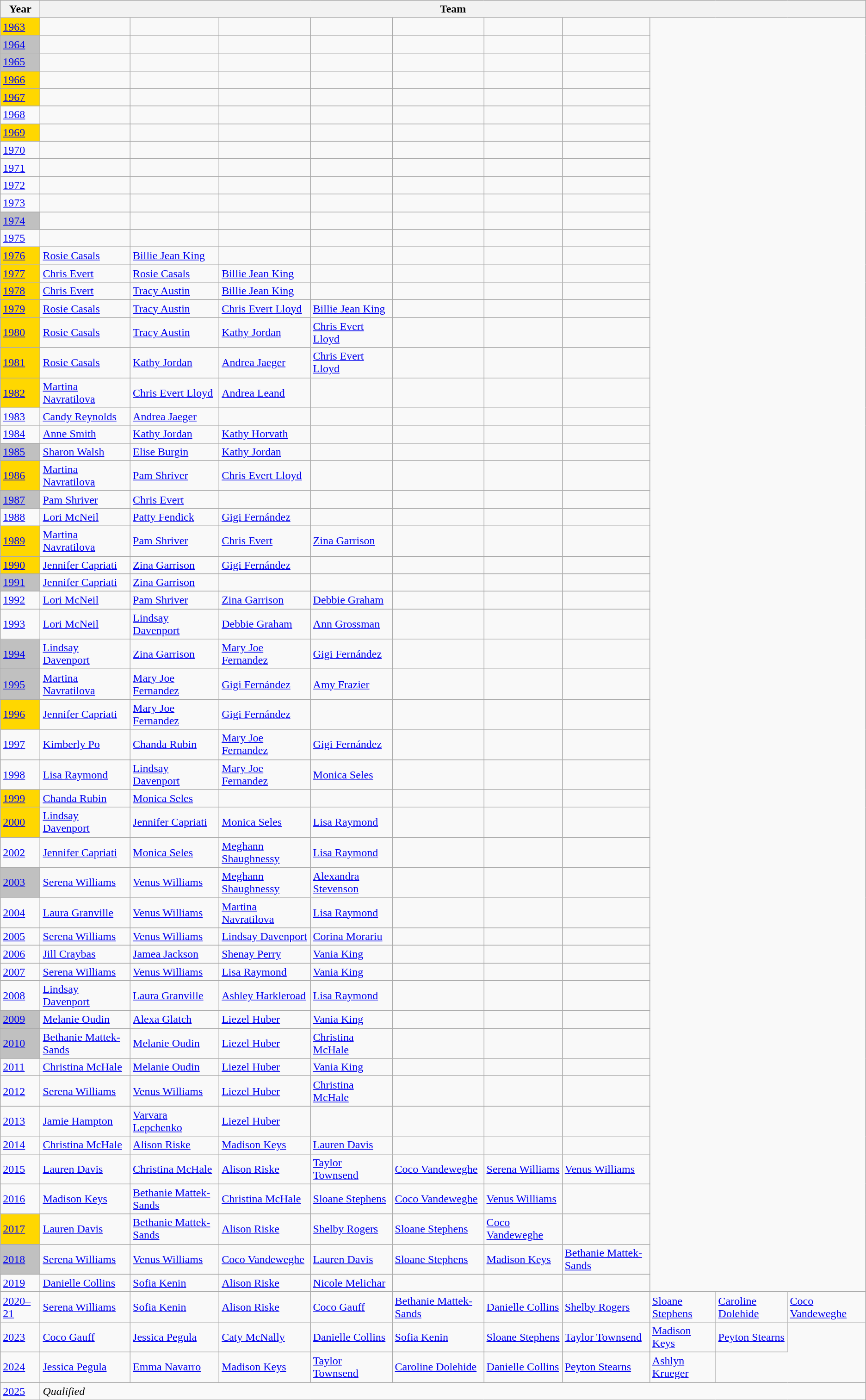<table class="wikitable sortable">
<tr>
<th>Year</th>
<th colspan="10">Team</th>
</tr>
<tr>
<td bgcolor="gold"><a href='#'>1963</a></td>
<td></td>
<td></td>
<td></td>
<td></td>
<td></td>
<td></td>
<td></td>
</tr>
<tr>
<td bgcolor="silver"><a href='#'>1964</a></td>
<td></td>
<td></td>
<td></td>
<td></td>
<td></td>
<td></td>
<td></td>
</tr>
<tr>
<td bgcolor="silver"><a href='#'>1965</a></td>
<td></td>
<td></td>
<td></td>
<td></td>
<td></td>
<td></td>
<td></td>
</tr>
<tr>
<td bgcolor="gold"><a href='#'>1966</a></td>
<td></td>
<td></td>
<td></td>
<td></td>
<td></td>
<td></td>
<td></td>
</tr>
<tr>
<td bgcolor="gold"><a href='#'>1967</a></td>
<td></td>
<td></td>
<td></td>
<td></td>
<td></td>
<td></td>
<td></td>
</tr>
<tr>
<td><a href='#'>1968</a></td>
<td></td>
<td></td>
<td></td>
<td></td>
<td></td>
<td></td>
<td></td>
</tr>
<tr>
<td bgcolor="gold"><a href='#'>1969</a></td>
<td></td>
<td></td>
<td></td>
<td></td>
<td></td>
<td></td>
<td></td>
</tr>
<tr>
<td><a href='#'>1970</a></td>
<td></td>
<td></td>
<td></td>
<td></td>
<td></td>
<td></td>
<td></td>
</tr>
<tr>
<td><a href='#'>1971</a></td>
<td></td>
<td></td>
<td></td>
<td></td>
<td></td>
<td></td>
<td></td>
</tr>
<tr>
<td><a href='#'>1972</a></td>
<td></td>
<td></td>
<td></td>
<td></td>
<td></td>
<td></td>
<td></td>
</tr>
<tr>
<td><a href='#'>1973</a></td>
<td></td>
<td></td>
<td></td>
<td></td>
<td></td>
<td></td>
<td></td>
</tr>
<tr>
<td bgcolor="silver"><a href='#'>1974</a></td>
<td></td>
<td></td>
<td></td>
<td></td>
<td></td>
<td></td>
<td></td>
</tr>
<tr>
<td><a href='#'>1975</a></td>
<td></td>
<td></td>
<td></td>
<td></td>
<td></td>
<td></td>
<td></td>
</tr>
<tr>
<td bgcolor="gold"><a href='#'>1976</a></td>
<td><a href='#'>Rosie Casals</a></td>
<td><a href='#'>Billie Jean King</a></td>
<td></td>
<td></td>
<td></td>
<td></td>
<td></td>
</tr>
<tr>
<td bgcolor="gold"><a href='#'>1977</a></td>
<td><a href='#'>Chris Evert</a></td>
<td><a href='#'>Rosie Casals</a></td>
<td><a href='#'>Billie Jean King</a></td>
<td></td>
<td></td>
<td></td>
<td></td>
</tr>
<tr>
<td bgcolor="gold"><a href='#'>1978</a></td>
<td><a href='#'>Chris Evert</a></td>
<td><a href='#'>Tracy Austin</a></td>
<td><a href='#'>Billie Jean King</a></td>
<td></td>
<td></td>
<td></td>
<td></td>
</tr>
<tr>
<td bgcolor="gold"><a href='#'>1979</a></td>
<td><a href='#'>Rosie Casals</a></td>
<td><a href='#'>Tracy Austin</a></td>
<td><a href='#'>Chris Evert Lloyd</a></td>
<td><a href='#'>Billie Jean King</a></td>
<td></td>
<td></td>
<td></td>
</tr>
<tr>
<td bgcolor="gold"><a href='#'>1980</a></td>
<td><a href='#'>Rosie Casals</a></td>
<td><a href='#'>Tracy Austin</a></td>
<td><a href='#'>Kathy Jordan</a></td>
<td><a href='#'>Chris Evert Lloyd</a></td>
<td></td>
<td></td>
<td></td>
</tr>
<tr>
<td bgcolor="gold"><a href='#'>1981</a></td>
<td><a href='#'>Rosie Casals</a></td>
<td><a href='#'>Kathy Jordan</a></td>
<td><a href='#'>Andrea Jaeger</a></td>
<td><a href='#'>Chris Evert Lloyd</a></td>
<td></td>
<td></td>
<td></td>
</tr>
<tr>
<td bgcolor="gold"><a href='#'>1982</a></td>
<td><a href='#'>Martina Navratilova</a></td>
<td><a href='#'>Chris Evert Lloyd</a></td>
<td><a href='#'>Andrea Leand</a></td>
<td></td>
<td></td>
<td></td>
<td></td>
</tr>
<tr>
<td><a href='#'>1983</a></td>
<td><a href='#'>Candy Reynolds</a></td>
<td><a href='#'>Andrea Jaeger</a></td>
<td></td>
<td></td>
<td></td>
<td></td>
<td></td>
</tr>
<tr>
<td><a href='#'>1984</a></td>
<td><a href='#'>Anne Smith</a></td>
<td><a href='#'>Kathy Jordan</a></td>
<td><a href='#'>Kathy Horvath</a></td>
<td></td>
<td></td>
<td></td>
<td></td>
</tr>
<tr>
<td bgcolor="silver"><a href='#'>1985</a></td>
<td><a href='#'>Sharon Walsh</a></td>
<td><a href='#'>Elise Burgin</a></td>
<td><a href='#'>Kathy Jordan</a></td>
<td></td>
<td></td>
<td></td>
<td></td>
</tr>
<tr>
<td bgcolor="gold"><a href='#'>1986</a></td>
<td><a href='#'>Martina Navratilova</a></td>
<td><a href='#'>Pam Shriver</a></td>
<td><a href='#'>Chris Evert Lloyd</a></td>
<td></td>
<td></td>
<td></td>
<td></td>
</tr>
<tr>
<td bgcolor="silver"><a href='#'>1987</a></td>
<td><a href='#'>Pam Shriver</a></td>
<td><a href='#'>Chris Evert</a></td>
<td></td>
<td></td>
<td></td>
<td></td>
<td></td>
</tr>
<tr>
<td><a href='#'>1988</a></td>
<td><a href='#'>Lori McNeil</a></td>
<td><a href='#'>Patty Fendick</a></td>
<td><a href='#'>Gigi Fernández</a></td>
<td></td>
<td></td>
<td></td>
<td></td>
</tr>
<tr>
<td bgcolor="gold"><a href='#'>1989</a></td>
<td><a href='#'>Martina Navratilova</a></td>
<td><a href='#'>Pam Shriver</a></td>
<td><a href='#'>Chris Evert</a></td>
<td><a href='#'>Zina Garrison</a></td>
<td></td>
<td></td>
<td></td>
</tr>
<tr>
<td bgcolor="gold"><a href='#'>1990</a></td>
<td><a href='#'>Jennifer Capriati</a></td>
<td><a href='#'>Zina Garrison</a></td>
<td><a href='#'>Gigi Fernández</a></td>
<td></td>
<td></td>
<td></td>
<td></td>
</tr>
<tr>
<td bgcolor="silver"><a href='#'>1991</a></td>
<td><a href='#'>Jennifer Capriati</a></td>
<td><a href='#'>Zina Garrison</a></td>
<td></td>
<td></td>
<td></td>
<td></td>
<td></td>
</tr>
<tr>
<td><a href='#'>1992</a></td>
<td><a href='#'>Lori McNeil</a></td>
<td><a href='#'>Pam Shriver</a></td>
<td><a href='#'>Zina Garrison</a></td>
<td><a href='#'>Debbie Graham</a></td>
<td></td>
<td></td>
<td></td>
</tr>
<tr>
<td><a href='#'>1993</a></td>
<td><a href='#'>Lori McNeil</a></td>
<td><a href='#'>Lindsay Davenport</a></td>
<td><a href='#'>Debbie Graham</a></td>
<td><a href='#'>Ann Grossman</a></td>
<td></td>
<td></td>
<td></td>
</tr>
<tr>
<td bgcolor="silver"><a href='#'>1994</a></td>
<td><a href='#'>Lindsay Davenport</a></td>
<td><a href='#'>Zina Garrison</a></td>
<td><a href='#'>Mary Joe Fernandez</a></td>
<td><a href='#'>Gigi Fernández</a></td>
<td></td>
<td></td>
<td></td>
</tr>
<tr>
<td bgcolor="silver"><a href='#'>1995</a></td>
<td><a href='#'>Martina Navratilova</a></td>
<td><a href='#'>Mary Joe Fernandez</a></td>
<td><a href='#'>Gigi Fernández</a></td>
<td><a href='#'>Amy Frazier</a></td>
<td></td>
<td></td>
<td></td>
</tr>
<tr>
<td bgcolor="gold"><a href='#'>1996</a></td>
<td><a href='#'>Jennifer Capriati</a></td>
<td><a href='#'>Mary Joe Fernandez</a></td>
<td><a href='#'>Gigi Fernández</a></td>
<td></td>
<td></td>
<td></td>
<td></td>
</tr>
<tr>
<td><a href='#'>1997</a></td>
<td><a href='#'>Kimberly Po</a></td>
<td><a href='#'>Chanda Rubin</a></td>
<td><a href='#'>Mary Joe Fernandez</a></td>
<td><a href='#'>Gigi Fernández</a></td>
<td></td>
<td></td>
<td></td>
</tr>
<tr>
<td><a href='#'>1998</a></td>
<td><a href='#'>Lisa Raymond</a></td>
<td><a href='#'>Lindsay Davenport</a></td>
<td><a href='#'>Mary Joe Fernandez</a></td>
<td><a href='#'>Monica Seles</a></td>
<td></td>
<td></td>
<td></td>
</tr>
<tr>
<td bgcolor="gold"><a href='#'>1999</a></td>
<td><a href='#'>Chanda Rubin</a></td>
<td><a href='#'>Monica Seles</a></td>
<td></td>
<td></td>
<td></td>
<td></td>
<td></td>
</tr>
<tr>
<td bgcolor="gold"><a href='#'>2000</a></td>
<td><a href='#'>Lindsay Davenport</a></td>
<td><a href='#'>Jennifer Capriati</a></td>
<td><a href='#'>Monica Seles</a></td>
<td><a href='#'>Lisa Raymond</a></td>
<td></td>
<td></td>
<td></td>
</tr>
<tr>
<td><a href='#'>2002</a></td>
<td><a href='#'>Jennifer Capriati</a></td>
<td><a href='#'>Monica Seles</a></td>
<td><a href='#'>Meghann Shaughnessy</a></td>
<td><a href='#'>Lisa Raymond</a></td>
<td></td>
<td></td>
<td></td>
</tr>
<tr>
<td bgcolor="silver"><a href='#'>2003</a></td>
<td><a href='#'>Serena Williams</a></td>
<td><a href='#'>Venus Williams</a></td>
<td><a href='#'>Meghann Shaughnessy</a></td>
<td><a href='#'>Alexandra Stevenson</a></td>
<td></td>
<td></td>
<td></td>
</tr>
<tr>
<td><a href='#'>2004</a></td>
<td><a href='#'>Laura Granville</a></td>
<td><a href='#'>Venus Williams</a></td>
<td><a href='#'>Martina Navratilova</a></td>
<td><a href='#'>Lisa Raymond</a></td>
<td></td>
<td></td>
<td></td>
</tr>
<tr>
<td><a href='#'>2005</a></td>
<td><a href='#'>Serena Williams</a></td>
<td><a href='#'>Venus Williams</a></td>
<td><a href='#'>Lindsay Davenport</a></td>
<td><a href='#'>Corina Morariu</a></td>
<td></td>
<td></td>
<td></td>
</tr>
<tr>
<td><a href='#'>2006</a></td>
<td><a href='#'>Jill Craybas</a></td>
<td><a href='#'>Jamea Jackson</a></td>
<td><a href='#'>Shenay Perry</a></td>
<td><a href='#'>Vania King</a></td>
<td></td>
<td></td>
<td></td>
</tr>
<tr>
<td><a href='#'>2007</a></td>
<td><a href='#'>Serena Williams</a></td>
<td><a href='#'>Venus Williams</a></td>
<td><a href='#'>Lisa Raymond</a></td>
<td><a href='#'>Vania King</a></td>
<td></td>
<td></td>
<td></td>
</tr>
<tr>
<td><a href='#'>2008</a></td>
<td><a href='#'>Lindsay Davenport</a></td>
<td><a href='#'>Laura Granville</a></td>
<td><a href='#'>Ashley Harkleroad</a></td>
<td><a href='#'>Lisa Raymond</a></td>
<td></td>
<td></td>
<td></td>
</tr>
<tr>
<td bgcolor="silver"><a href='#'>2009</a></td>
<td><a href='#'>Melanie Oudin</a></td>
<td><a href='#'>Alexa Glatch</a></td>
<td><a href='#'>Liezel Huber</a></td>
<td><a href='#'>Vania King</a></td>
<td></td>
<td></td>
<td></td>
</tr>
<tr>
<td bgcolor="silver"><a href='#'>2010</a></td>
<td><a href='#'>Bethanie Mattek-Sands</a></td>
<td><a href='#'>Melanie Oudin</a></td>
<td><a href='#'>Liezel Huber</a></td>
<td><a href='#'>Christina McHale</a></td>
<td></td>
<td></td>
<td></td>
</tr>
<tr>
<td><a href='#'>2011</a></td>
<td><a href='#'>Christina McHale</a></td>
<td><a href='#'>Melanie Oudin</a></td>
<td><a href='#'>Liezel Huber</a></td>
<td><a href='#'>Vania King</a></td>
<td></td>
<td></td>
<td></td>
</tr>
<tr>
<td><a href='#'>2012</a></td>
<td><a href='#'>Serena Williams</a></td>
<td><a href='#'>Venus Williams</a></td>
<td><a href='#'>Liezel Huber</a></td>
<td><a href='#'>Christina McHale</a></td>
<td></td>
<td></td>
<td></td>
</tr>
<tr>
<td><a href='#'>2013</a></td>
<td><a href='#'>Jamie Hampton</a></td>
<td><a href='#'>Varvara Lepchenko</a></td>
<td><a href='#'>Liezel Huber</a></td>
<td></td>
<td></td>
<td></td>
<td></td>
</tr>
<tr>
<td><a href='#'>2014</a></td>
<td><a href='#'>Christina McHale</a></td>
<td><a href='#'>Alison Riske</a></td>
<td><a href='#'>Madison Keys</a></td>
<td><a href='#'>Lauren Davis</a></td>
<td></td>
<td></td>
<td></td>
</tr>
<tr>
<td><a href='#'>2015</a></td>
<td><a href='#'>Lauren Davis</a></td>
<td><a href='#'>Christina McHale</a></td>
<td><a href='#'>Alison Riske</a></td>
<td><a href='#'>Taylor Townsend</a></td>
<td><a href='#'>Coco Vandeweghe</a></td>
<td><a href='#'>Serena Williams</a></td>
<td><a href='#'>Venus Williams</a></td>
</tr>
<tr>
<td><a href='#'>2016</a></td>
<td><a href='#'>Madison Keys</a></td>
<td><a href='#'>Bethanie Mattek-Sands</a></td>
<td><a href='#'>Christina McHale</a></td>
<td><a href='#'>Sloane Stephens</a></td>
<td><a href='#'>Coco Vandeweghe</a></td>
<td><a href='#'>Venus Williams</a></td>
<td></td>
</tr>
<tr>
<td bgcolor="gold"><a href='#'>2017</a></td>
<td><a href='#'>Lauren Davis</a></td>
<td><a href='#'>Bethanie Mattek-Sands</a></td>
<td><a href='#'>Alison Riske</a></td>
<td><a href='#'>Shelby Rogers</a></td>
<td><a href='#'>Sloane Stephens</a></td>
<td><a href='#'>Coco Vandeweghe</a></td>
<td></td>
</tr>
<tr>
<td bgcolor="silver"><a href='#'>2018</a></td>
<td><a href='#'>Serena Williams</a></td>
<td><a href='#'>Venus Williams</a></td>
<td><a href='#'>Coco Vandeweghe</a></td>
<td><a href='#'>Lauren Davis</a></td>
<td><a href='#'>Sloane Stephens</a></td>
<td><a href='#'>Madison Keys</a></td>
<td><a href='#'>Bethanie Mattek-Sands</a></td>
</tr>
<tr>
<td><a href='#'>2019</a></td>
<td><a href='#'>Danielle Collins</a></td>
<td><a href='#'>Sofia Kenin</a></td>
<td><a href='#'>Alison Riske</a></td>
<td><a href='#'>Nicole Melichar</a></td>
<td></td>
<td></td>
<td></td>
</tr>
<tr>
<td><a href='#'>2020–21</a></td>
<td><a href='#'>Serena Williams</a></td>
<td><a href='#'>Sofia Kenin</a></td>
<td><a href='#'>Alison Riske</a></td>
<td><a href='#'>Coco Gauff</a></td>
<td><a href='#'>Bethanie Mattek-Sands</a></td>
<td><a href='#'>Danielle Collins</a></td>
<td><a href='#'>Shelby Rogers</a></td>
<td><a href='#'>Sloane Stephens</a></td>
<td><a href='#'>Caroline Dolehide</a></td>
<td><a href='#'>Coco Vandeweghe</a></td>
</tr>
<tr>
<td><a href='#'>2023</a></td>
<td><a href='#'>Coco Gauff</a></td>
<td><a href='#'>Jessica Pegula</a></td>
<td><a href='#'>Caty McNally</a></td>
<td><a href='#'>Danielle Collins</a></td>
<td><a href='#'>Sofia Kenin</a></td>
<td><a href='#'>Sloane Stephens</a></td>
<td><a href='#'>Taylor Townsend</a></td>
<td><a href='#'>Madison Keys</a></td>
<td><a href='#'>Peyton Stearns</a></td>
</tr>
<tr>
<td><a href='#'>2024</a></td>
<td><a href='#'>Jessica Pegula</a></td>
<td><a href='#'>Emma Navarro</a></td>
<td><a href='#'>Madison Keys</a></td>
<td><a href='#'>Taylor Townsend</a></td>
<td><a href='#'>Caroline Dolehide</a></td>
<td><a href='#'>Danielle Collins</a></td>
<td><a href='#'>Peyton Stearns</a></td>
<td><a href='#'>Ashlyn Krueger</a></td>
</tr>
<tr>
<td><a href='#'>2025</a></td>
<td colspan=10><em>Qualified</em></td>
</tr>
</table>
